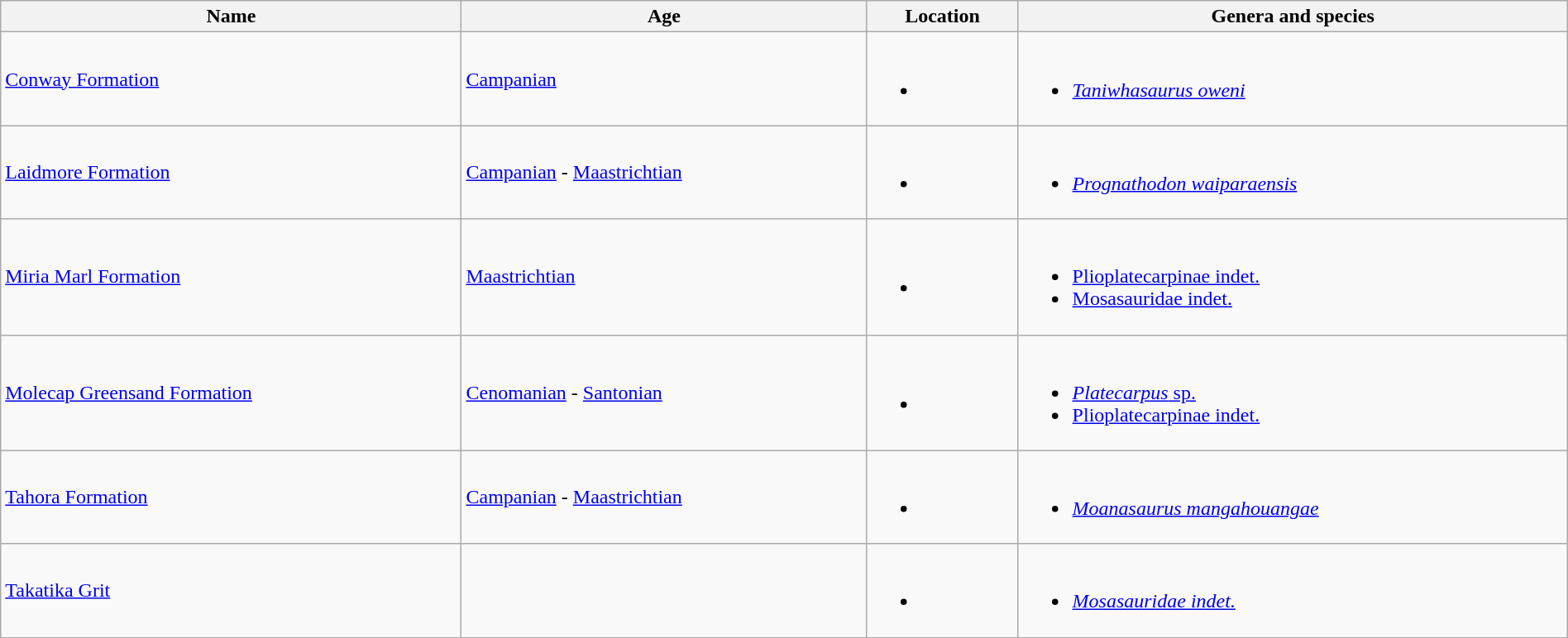<table class="wikitable sortable" align="center" width="100%">
<tr>
<th>Name</th>
<th>Age</th>
<th>Location</th>
<th>Genera and species</th>
</tr>
<tr>
<td><a href='#'>Conway Formation</a></td>
<td><a href='#'>Campanian</a></td>
<td><br><ul><li></li></ul></td>
<td><br><ul><li><em><a href='#'>Taniwhasaurus oweni</a></em></li></ul></td>
</tr>
<tr>
<td><a href='#'>Laidmore Formation</a></td>
<td><a href='#'>Campanian</a> - <a href='#'>Maastrichtian</a></td>
<td><br><ul><li></li></ul></td>
<td><br><ul><li><em><a href='#'>Prognathodon waiparaensis</a></em></li></ul></td>
</tr>
<tr>
<td><a href='#'>Miria Marl Formation</a></td>
<td><a href='#'>Maastrichtian</a></td>
<td><br><ul><li></li></ul></td>
<td><br><ul><li><a href='#'>Plioplatecarpinae indet.</a></li><li><a href='#'>Mosasauridae indet.</a></li></ul></td>
</tr>
<tr>
<td><a href='#'>Molecap Greensand Formation</a></td>
<td><a href='#'>Cenomanian</a> - <a href='#'>Santonian</a></td>
<td><br><ul><li></li></ul></td>
<td><br><ul><li><a href='#'><em>Platecarpus</em> sp.</a></li><li><a href='#'>Plioplatecarpinae indet.</a></li></ul></td>
</tr>
<tr>
<td><a href='#'>Tahora Formation</a></td>
<td><a href='#'>Campanian</a> - <a href='#'>Maastrichtian</a></td>
<td><br><ul><li></li></ul></td>
<td><br><ul><li><em><a href='#'>Moanasaurus mangahouangae</a></em></li></ul></td>
</tr>
<tr>
<td><a href='#'>Takatika Grit</a></td>
<td></td>
<td><br><ul><li></li></ul></td>
<td><br><ul><li><em><a href='#'>Mosasauridae indet.</a></li></ul></td>
</tr>
</table>
